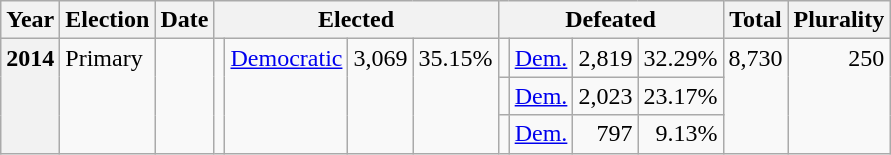<table class="wikitable">
<tr>
<th>Year</th>
<th>Election</th>
<th>Date</th>
<th colspan="4">Elected</th>
<th colspan="4">Defeated</th>
<th>Total</th>
<th>Plurality</th>
</tr>
<tr>
<th rowspan="3" valign="top">2014</th>
<td rowspan="3" valign="top">Primary</td>
<td rowspan="3" valign="top"></td>
<td rowspan="3" valign="top"></td>
<td valign="top" rowspan="3" ><a href='#'>Democratic</a></td>
<td rowspan="3" align="right" valign="top">3,069</td>
<td rowspan="3" align="right" valign="top">35.15%</td>
<td valign="top"></td>
<td valign="top" ><a href='#'>Dem.</a></td>
<td align="right" valign="top">2,819</td>
<td align="right" valign="top">32.29%</td>
<td rowspan="3" align="right" valign="top">8,730</td>
<td rowspan="3" align="right" valign="top">250</td>
</tr>
<tr>
<td valign="top"></td>
<td valign="top" ><a href='#'>Dem.</a></td>
<td align="right" valign="top">2,023</td>
<td align="right" valign="top">23.17%</td>
</tr>
<tr>
<td valign="top"></td>
<td valign="top" ><a href='#'>Dem.</a></td>
<td align="right" valign="top">797</td>
<td align="right" valign="top">9.13%</td>
</tr>
</table>
